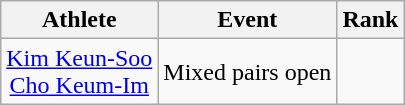<table class="wikitable" style="text-align:center">
<tr>
<th>Athlete</th>
<th>Event</th>
<th>Rank</th>
</tr>
<tr>
<td><a href='#'>Kim Keun-Soo</a><br><a href='#'>Cho Keum-Im</a></td>
<td>Mixed pairs open</td>
<td></td>
</tr>
</table>
